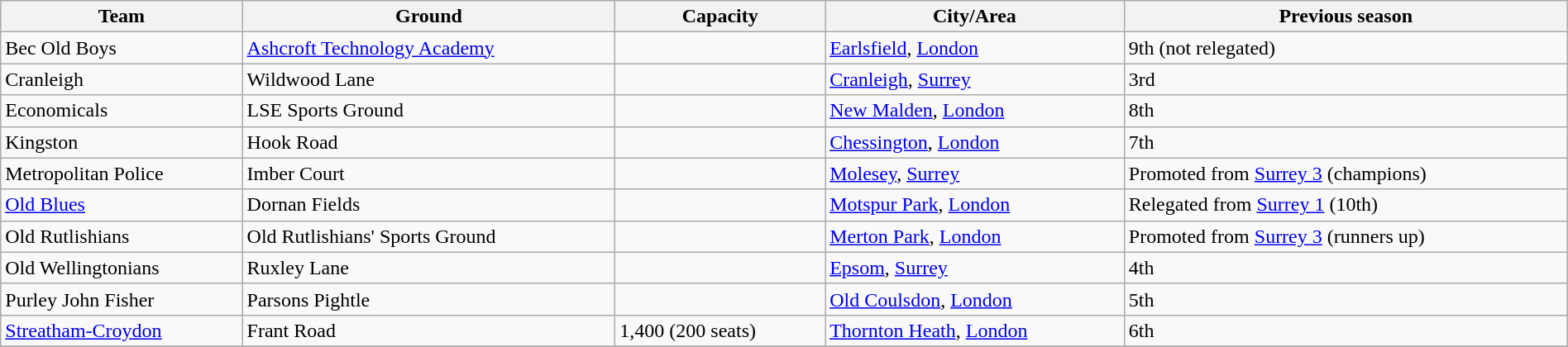<table class="wikitable sortable" width=100%>
<tr>
<th>Team</th>
<th>Ground</th>
<th>Capacity</th>
<th>City/Area</th>
<th>Previous season</th>
</tr>
<tr>
<td>Bec Old Boys</td>
<td><a href='#'>Ashcroft Technology Academy</a></td>
<td></td>
<td><a href='#'>Earlsfield</a>, <a href='#'>London</a></td>
<td>9th (not relegated)</td>
</tr>
<tr>
<td>Cranleigh</td>
<td>Wildwood Lane</td>
<td></td>
<td><a href='#'>Cranleigh</a>, <a href='#'>Surrey</a></td>
<td>3rd</td>
</tr>
<tr>
<td>Economicals</td>
<td>LSE Sports Ground</td>
<td></td>
<td><a href='#'>New Malden</a>, <a href='#'>London</a></td>
<td>8th</td>
</tr>
<tr>
<td>Kingston</td>
<td>Hook Road</td>
<td></td>
<td><a href='#'>Chessington</a>, <a href='#'>London</a></td>
<td>7th</td>
</tr>
<tr>
<td>Metropolitan Police</td>
<td>Imber Court</td>
<td></td>
<td><a href='#'>Molesey</a>, <a href='#'>Surrey</a></td>
<td>Promoted from <a href='#'>Surrey 3</a> (champions)</td>
</tr>
<tr>
<td><a href='#'>Old Blues</a></td>
<td>Dornan Fields</td>
<td></td>
<td><a href='#'>Motspur Park</a>, <a href='#'>London</a></td>
<td>Relegated from <a href='#'>Surrey 1</a> (10th)</td>
</tr>
<tr>
<td>Old Rutlishians</td>
<td>Old Rutlishians' Sports Ground</td>
<td></td>
<td><a href='#'>Merton Park</a>, <a href='#'>London</a></td>
<td>Promoted from <a href='#'>Surrey 3</a> (runners up)</td>
</tr>
<tr>
<td>Old Wellingtonians</td>
<td>Ruxley Lane</td>
<td></td>
<td><a href='#'>Epsom</a>, <a href='#'>Surrey</a></td>
<td>4th</td>
</tr>
<tr>
<td>Purley John Fisher</td>
<td>Parsons Pightle</td>
<td></td>
<td><a href='#'>Old Coulsdon</a>, <a href='#'>London</a></td>
<td>5th</td>
</tr>
<tr>
<td><a href='#'>Streatham-Croydon</a></td>
<td>Frant Road</td>
<td>1,400 (200 seats)</td>
<td><a href='#'>Thornton Heath</a>, <a href='#'>London</a></td>
<td>6th</td>
</tr>
<tr>
</tr>
</table>
